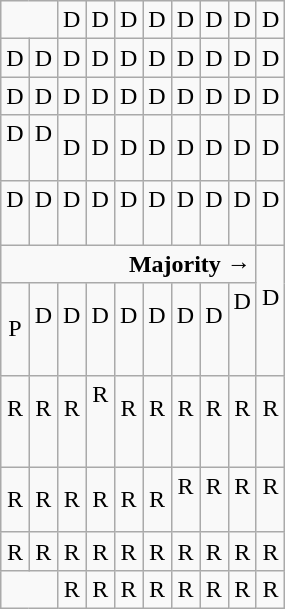<table class="wikitable" style="text-align:center">
<tr>
<td colspan=2> </td>
<td>D</td>
<td>D</td>
<td>D</td>
<td>D</td>
<td>D</td>
<td>D</td>
<td>D</td>
<td>D</td>
</tr>
<tr>
<td width=10% >D</td>
<td width=10% >D</td>
<td width=10% >D</td>
<td width=10% >D</td>
<td width=10% >D</td>
<td width=10% >D</td>
<td width=10% >D</td>
<td width=10% >D</td>
<td width=10% >D</td>
<td width=10% >D</td>
</tr>
<tr>
<td>D</td>
<td>D</td>
<td>D</td>
<td>D</td>
<td>D</td>
<td>D</td>
<td>D</td>
<td>D</td>
<td>D</td>
<td>D</td>
</tr>
<tr>
<td>D<br><br></td>
<td>D<br><br></td>
<td>D</td>
<td>D</td>
<td>D</td>
<td>D</td>
<td>D</td>
<td>D</td>
<td>D</td>
<td>D</td>
</tr>
<tr>
<td>D<br><br></td>
<td>D<br><br></td>
<td>D<br><br></td>
<td>D<br><br></td>
<td>D<br><br></td>
<td>D<br><br></td>
<td>D<br><br></td>
<td>D<br><br></td>
<td>D<br><br></td>
<td>D<br><br></td>
</tr>
<tr>
<td colspan=9 align=right><strong>Majority →</strong></td>
<td rowspan=2 >D<br><br></td>
</tr>
<tr>
<td>P</td>
<td>D<br><br></td>
<td>D<br><br></td>
<td>D<br><br></td>
<td>D<br><br></td>
<td>D<br><br></td>
<td>D<br><br></td>
<td>D<br><br></td>
<td>D<br><br><br></td>
</tr>
<tr>
<td>R<br><br></td>
<td>R<br><br></td>
<td>R<br><br></td>
<td>R<br><br><br></td>
<td>R<br><br></td>
<td>R<br><br></td>
<td>R<br><br></td>
<td>R<br><br></td>
<td>R<br><br></td>
<td>R<br><br></td>
</tr>
<tr>
<td>R</td>
<td>R</td>
<td>R</td>
<td>R</td>
<td>R</td>
<td>R</td>
<td>R<br><br></td>
<td>R<br><br></td>
<td>R<br><br></td>
<td>R<br><br></td>
</tr>
<tr>
<td>R</td>
<td>R</td>
<td>R</td>
<td>R</td>
<td>R</td>
<td>R</td>
<td>R</td>
<td>R</td>
<td>R</td>
<td>R</td>
</tr>
<tr>
<td colspan=2></td>
<td>R</td>
<td>R</td>
<td>R</td>
<td>R</td>
<td>R</td>
<td>R</td>
<td>R</td>
<td>R</td>
</tr>
</table>
